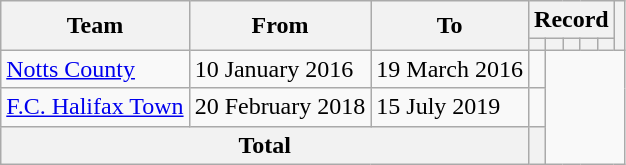<table class=wikitable style=text-align:center>
<tr>
<th rowspan=2>Team</th>
<th rowspan=2>From</th>
<th rowspan=2>To</th>
<th colspan=5>Record</th>
<th rowspan=2></th>
</tr>
<tr>
<th></th>
<th></th>
<th></th>
<th></th>
<th></th>
</tr>
<tr>
<td align=left><a href='#'>Notts County</a></td>
<td align=left>10 January 2016</td>
<td align=left>19 March 2016<br></td>
<td></td>
</tr>
<tr>
<td align=left><a href='#'>F.C. Halifax Town</a></td>
<td align=left>20 February 2018</td>
<td align=left>15 July 2019<br></td>
<td></td>
</tr>
<tr>
<th colspan=3>Total<br></th>
<th></th>
</tr>
</table>
